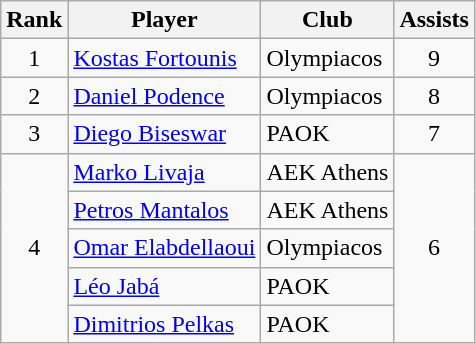<table class="wikitable" style="text-align:center">
<tr>
<th>Rank</th>
<th>Player</th>
<th>Club</th>
<th>Assists</th>
</tr>
<tr>
<td>1</td>
<td align="left"> <a href='#'>Kostas Fortounis</a></td>
<td align="left">Olympiacos</td>
<td>9</td>
</tr>
<tr>
<td>2</td>
<td align="left"> <a href='#'>Daniel Podence</a></td>
<td align="left">Olympiacos</td>
<td>8</td>
</tr>
<tr>
<td>3</td>
<td align="left"> <a href='#'>Diego Biseswar</a></td>
<td align="left">PAOK</td>
<td>7</td>
</tr>
<tr>
<td rowspan=5>4</td>
<td align="left"> <a href='#'>Marko Livaja</a></td>
<td align="left">AEK Athens</td>
<td rowspan=5>6</td>
</tr>
<tr>
<td align="left"> <a href='#'>Petros Mantalos</a></td>
<td align="left">AEK Athens</td>
</tr>
<tr>
<td align="left"> <a href='#'>Omar Elabdellaoui</a></td>
<td align="left">Olympiacos</td>
</tr>
<tr>
<td align="left"> <a href='#'>Léo Jabá</a></td>
<td align="left">PAOK</td>
</tr>
<tr>
<td align="left"> <a href='#'>Dimitrios Pelkas</a></td>
<td align="left">PAOK</td>
</tr>
</table>
